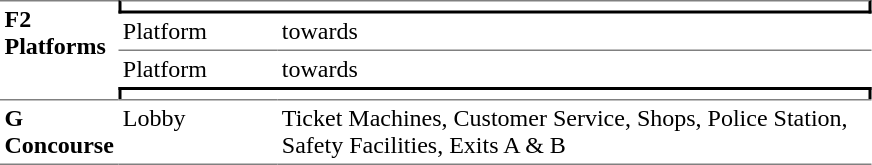<table border=0 cellspacing=0 cellpadding=3>
<tr>
<td style="border-top:solid 1px gray;" rowspan=4 width=50 valign=top><strong>F2<br>Platforms</strong></td>
<td style="border-right:solid 2px black;border-left:solid 2px black;border-bottom:solid 2px black;border-top:solid 1px gray;text-align:center;" colspan=2></td>
</tr>
<tr>
<td style="border-bottom:solid 1px gray;" width=100>Platform </td>
<td style="border-bottom:solid 1px gray;" width=390>  towards  </td>
</tr>
<tr>
<td>Platform </td>
<td> towards   </td>
</tr>
<tr>
<td style="border-top:solid 2px black;border-right:solid 2px black;border-left:solid 2px black;text-align:center;" colspan=2></td>
</tr>
<tr>
<td style="border-bottom:solid 1px gray; border-top:solid 1px gray;" valign=top><strong>G<br>Concourse</strong></td>
<td style="border-bottom:solid 1px gray; border-top:solid 1px gray;" valign=top>Lobby</td>
<td style="border-bottom:solid 1px gray; border-top:solid 1px gray;" valign=top>Ticket Machines, Customer Service, Shops, Police Station, Safety Facilities, Exits A & B</td>
</tr>
</table>
